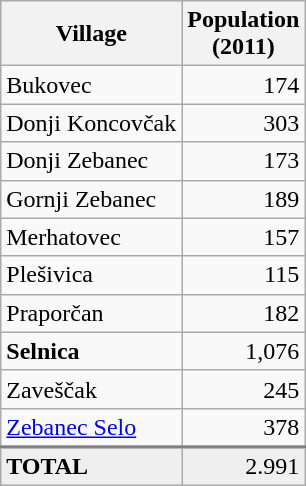<table class="sortable wikitable" style="text-align:right">
<tr>
<th>Village</th>
<th>Population<br>(2011)</th>
</tr>
<tr>
<td style="text-align:left">Bukovec</td>
<td>174</td>
</tr>
<tr>
<td style="text-align:left">Donji Koncovčak</td>
<td>303</td>
</tr>
<tr>
<td style="text-align:left">Donji Zebanec</td>
<td>173</td>
</tr>
<tr>
<td style="text-align:left">Gornji Zebanec</td>
<td>189</td>
</tr>
<tr>
<td style="text-align:left">Merhatovec</td>
<td>157</td>
</tr>
<tr>
<td style="text-align:left">Plešivica</td>
<td>115</td>
</tr>
<tr>
<td style="text-align:left">Praporčan</td>
<td>182</td>
</tr>
<tr>
<td style="text-align:left"><strong>Selnica</strong></td>
<td>1,076</td>
</tr>
<tr>
<td style="text-align:left">Zaveščak</td>
<td>245</td>
</tr>
<tr>
<td style="text-align:left"><a href='#'>Zebanec Selo</a></td>
<td>378</td>
</tr>
<tr>
</tr>
<tr class="sortbottom">
<td style="text-align:left; background: #efefef; border-top: 2px solid gray;"><strong>TOTAL</strong></td>
<td style="background:#efefef; border-top:2px solid gray;">2.991</td>
</tr>
</table>
